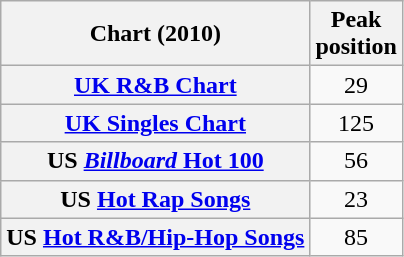<table class="wikitable plainrowheaders sortable" style="text-align:center;">
<tr>
<th align="left">Chart (2010)</th>
<th style="text-align:center;">Peak<br>position</th>
</tr>
<tr>
<th scope="row"><a href='#'>UK R&B Chart</a></th>
<td>29</td>
</tr>
<tr>
<th scope="row"><a href='#'>UK Singles Chart</a></th>
<td>125</td>
</tr>
<tr>
<th scope="row">US <a href='#'><em>Billboard</em> Hot 100</a></th>
<td>56</td>
</tr>
<tr>
<th scope="row">US <a href='#'>Hot Rap Songs</a></th>
<td>23</td>
</tr>
<tr>
<th scope="row">US <a href='#'>Hot R&B/Hip-Hop Songs</a></th>
<td>85</td>
</tr>
</table>
